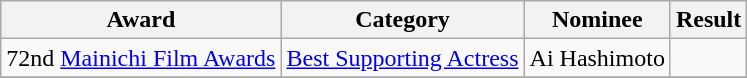<table class="wikitable sortable">
<tr>
<th>Award</th>
<th>Category</th>
<th>Nominee</th>
<th>Result</th>
</tr>
<tr>
<td>72nd <a href='#'>Mainichi Film Awards</a></td>
<td><a href='#'>Best Supporting Actress</a></td>
<td>Ai Hashimoto</td>
<td></td>
</tr>
<tr>
</tr>
</table>
